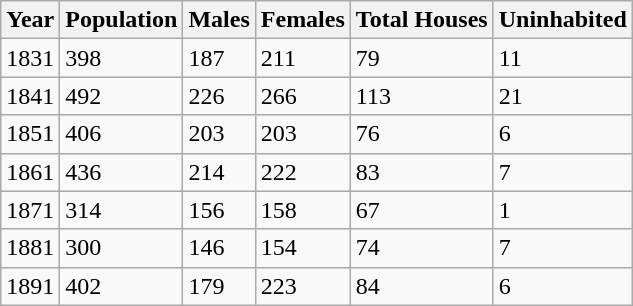<table class="wikitable">
<tr>
<th>Year</th>
<th>Population</th>
<th>Males</th>
<th>Females</th>
<th>Total Houses</th>
<th>Uninhabited</th>
</tr>
<tr>
<td>1831</td>
<td>398</td>
<td>187</td>
<td>211</td>
<td>79</td>
<td>11</td>
</tr>
<tr>
<td>1841</td>
<td>492</td>
<td>226</td>
<td>266</td>
<td>113</td>
<td>21</td>
</tr>
<tr>
<td>1851</td>
<td>406</td>
<td>203</td>
<td>203</td>
<td>76</td>
<td>6</td>
</tr>
<tr>
<td>1861</td>
<td>436</td>
<td>214</td>
<td>222</td>
<td>83</td>
<td>7</td>
</tr>
<tr>
<td>1871</td>
<td>314</td>
<td>156</td>
<td>158</td>
<td>67</td>
<td>1</td>
</tr>
<tr>
<td>1881</td>
<td>300</td>
<td>146</td>
<td>154</td>
<td>74</td>
<td>7</td>
</tr>
<tr>
<td>1891</td>
<td>402</td>
<td>179</td>
<td>223</td>
<td>84</td>
<td>6</td>
</tr>
</table>
